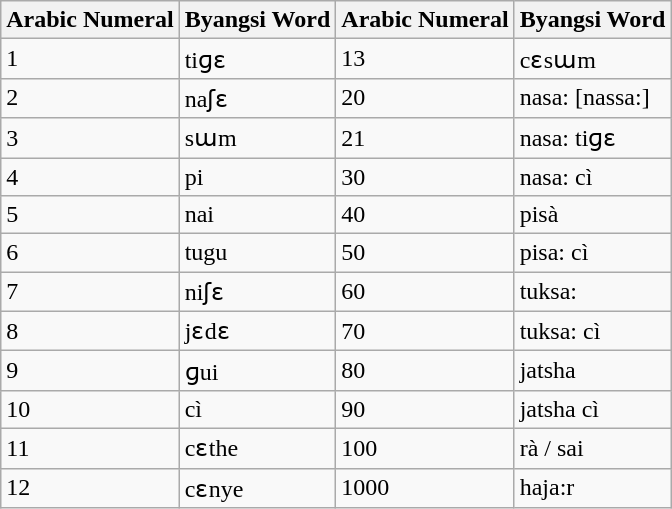<table class="wikitable">
<tr>
<th>Arabic Numeral</th>
<th>Byangsi Word</th>
<th>Arabic Numeral</th>
<th>Byangsi Word</th>
</tr>
<tr>
<td>1</td>
<td>tiɡɛ</td>
<td>13</td>
<td>cɛsɯm</td>
</tr>
<tr>
<td>2</td>
<td>naʃɛ</td>
<td>20</td>
<td>nasa: [nassa:]</td>
</tr>
<tr>
<td>3</td>
<td>sɯm</td>
<td>21</td>
<td>nasa: tiɡɛ</td>
</tr>
<tr>
<td>4</td>
<td>pi</td>
<td>30</td>
<td>nasa:  cì</td>
</tr>
<tr>
<td>5</td>
<td>nai</td>
<td>40</td>
<td>pisà</td>
</tr>
<tr>
<td>6</td>
<td>tugu</td>
<td>50</td>
<td>pisa: cì</td>
</tr>
<tr>
<td>7</td>
<td>niʃɛ</td>
<td>60</td>
<td>tuksa:</td>
</tr>
<tr>
<td>8</td>
<td>jɛdɛ</td>
<td>70</td>
<td>tuksa: cì</td>
</tr>
<tr>
<td>9</td>
<td>ɡui</td>
<td>80</td>
<td>jatsha</td>
</tr>
<tr>
<td>10</td>
<td>cì</td>
<td>90</td>
<td>jatsha cì</td>
</tr>
<tr>
<td>11</td>
<td>cɛthe</td>
<td>100</td>
<td>rà / sai</td>
</tr>
<tr>
<td>12</td>
<td>cɛnye</td>
<td>1000</td>
<td>haja:r</td>
</tr>
</table>
